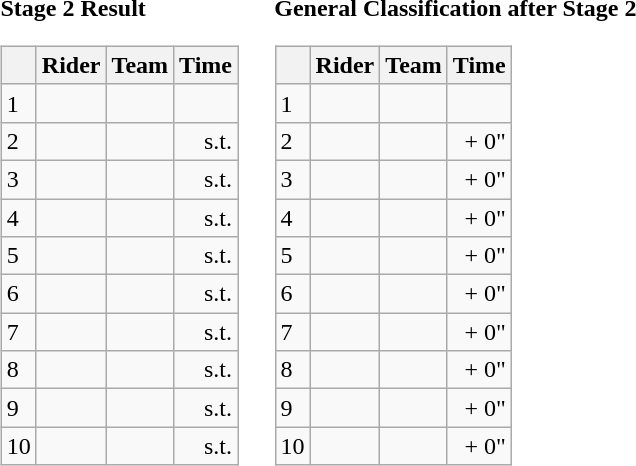<table>
<tr>
<td><strong>Stage 2 Result</strong><br><table class="wikitable">
<tr>
<th></th>
<th>Rider</th>
<th>Team</th>
<th>Time</th>
</tr>
<tr>
<td>1</td>
<td></td>
<td></td>
<td align="right"></td>
</tr>
<tr>
<td>2</td>
<td> </td>
<td></td>
<td align="right">s.t.</td>
</tr>
<tr>
<td>3</td>
<td></td>
<td></td>
<td align="right">s.t.</td>
</tr>
<tr>
<td>4</td>
<td></td>
<td></td>
<td align="right">s.t.</td>
</tr>
<tr>
<td>5</td>
<td></td>
<td></td>
<td align="right">s.t.</td>
</tr>
<tr>
<td>6</td>
<td></td>
<td></td>
<td align="right">s.t.</td>
</tr>
<tr>
<td>7</td>
<td></td>
<td></td>
<td align="right">s.t.</td>
</tr>
<tr>
<td>8</td>
<td></td>
<td></td>
<td align="right">s.t.</td>
</tr>
<tr>
<td>9</td>
<td></td>
<td></td>
<td align="right">s.t.</td>
</tr>
<tr>
<td>10</td>
<td></td>
<td></td>
<td align="right">s.t.</td>
</tr>
</table>
</td>
<td></td>
<td><strong>General Classification after Stage 2</strong><br><table class="wikitable">
<tr>
<th></th>
<th>Rider</th>
<th>Team</th>
<th>Time</th>
</tr>
<tr>
<td>1</td>
<td> </td>
<td></td>
<td align="right"></td>
</tr>
<tr>
<td>2</td>
<td></td>
<td></td>
<td align="right">+ 0"</td>
</tr>
<tr>
<td>3</td>
<td></td>
<td></td>
<td align="right">+ 0"</td>
</tr>
<tr>
<td>4</td>
<td></td>
<td></td>
<td align="right">+ 0"</td>
</tr>
<tr>
<td>5</td>
<td></td>
<td></td>
<td align="right">+ 0"</td>
</tr>
<tr>
<td>6</td>
<td></td>
<td></td>
<td align="right">+ 0"</td>
</tr>
<tr>
<td>7</td>
<td></td>
<td></td>
<td align="right">+ 0"</td>
</tr>
<tr>
<td>8</td>
<td></td>
<td></td>
<td align="right">+ 0"</td>
</tr>
<tr>
<td>9</td>
<td></td>
<td></td>
<td align="right">+ 0"</td>
</tr>
<tr>
<td>10</td>
<td></td>
<td></td>
<td align="right">+ 0"</td>
</tr>
</table>
</td>
</tr>
</table>
